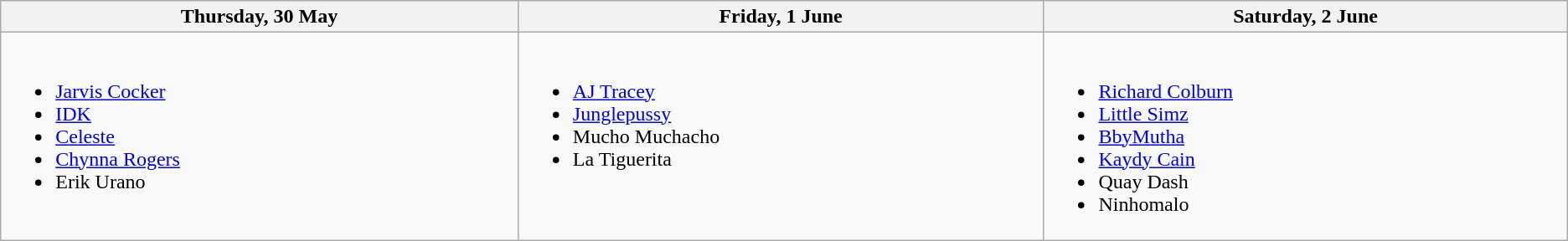<table class="wikitable">
<tr>
<th width="500">Thursday, 30 May</th>
<th width="500">Friday, 1 June</th>
<th width="500">Saturday, 2 June</th>
</tr>
<tr valign="top">
<td><br><ul><li><a href='#'>Jarvis Cocker</a></li><li><a href='#'>IDK</a></li><li><a href='#'>Celeste</a></li><li><a href='#'>Chynna Rogers</a></li><li>Erik Urano</li></ul></td>
<td><br><ul><li><a href='#'>AJ Tracey</a></li><li><a href='#'>Junglepussy</a></li><li>Mucho Muchacho</li><li>La Tiguerita</li></ul></td>
<td><br><ul><li><a href='#'>Richard Colburn</a></li><li><a href='#'>Little Simz</a></li><li><a href='#'>BbyMutha</a></li><li><a href='#'>Kaydy Cain</a></li><li>Quay Dash</li><li>Ninhomalo</li></ul></td>
</tr>
</table>
